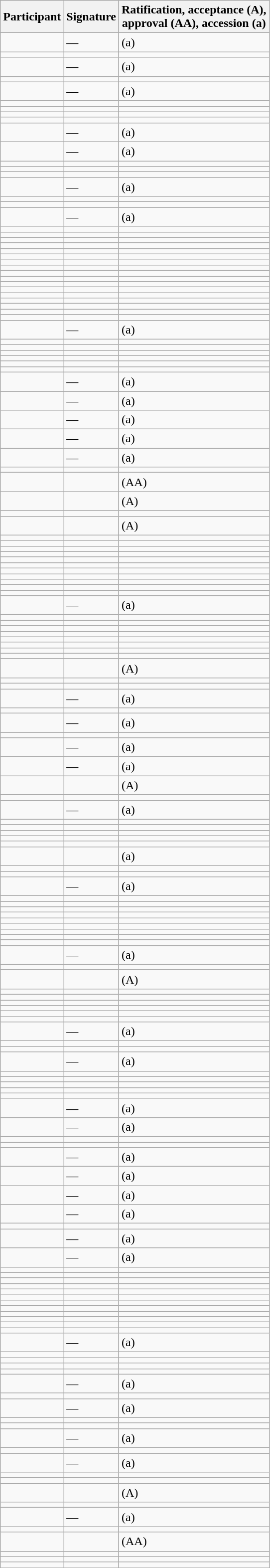<table class="wikitable sortable">
<tr>
<th>Participant</th>
<th>Signature</th>
<th>Ratification, acceptance (A),<br>approval (AA), accession (a)</th>
</tr>
<tr>
<td></td>
<td>—</td>
<td> (a)</td>
</tr>
<tr>
<td></td>
<td></td>
<td></td>
</tr>
<tr>
<td></td>
<td>—</td>
<td> (a)</td>
</tr>
<tr>
<td></td>
<td></td>
<td></td>
</tr>
<tr>
<td></td>
<td>—</td>
<td> (a)</td>
</tr>
<tr>
<td></td>
<td></td>
<td></td>
</tr>
<tr>
<td></td>
<td></td>
<td></td>
</tr>
<tr>
<td></td>
<td></td>
<td></td>
</tr>
<tr>
<td></td>
<td></td>
<td></td>
</tr>
<tr>
<td></td>
<td>—</td>
<td> (a)</td>
</tr>
<tr>
<td></td>
<td>—</td>
<td> (a)</td>
</tr>
<tr>
<td></td>
<td></td>
<td></td>
</tr>
<tr>
<td></td>
<td></td>
<td></td>
</tr>
<tr>
<td></td>
<td></td>
<td></td>
</tr>
<tr>
<td></td>
<td>—</td>
<td> (a)</td>
</tr>
<tr>
<td></td>
<td></td>
<td></td>
</tr>
<tr>
<td></td>
<td></td>
<td></td>
</tr>
<tr>
<td></td>
<td>—</td>
<td> (a)</td>
</tr>
<tr>
<td></td>
<td></td>
<td></td>
</tr>
<tr>
<td></td>
<td></td>
<td></td>
</tr>
<tr>
<td></td>
<td></td>
<td></td>
</tr>
<tr>
<td></td>
<td></td>
<td></td>
</tr>
<tr>
<td></td>
<td></td>
<td></td>
</tr>
<tr>
<td></td>
<td></td>
<td></td>
</tr>
<tr>
<td></td>
<td></td>
<td></td>
</tr>
<tr>
<td></td>
<td></td>
<td></td>
</tr>
<tr>
<td></td>
<td></td>
<td></td>
</tr>
<tr>
<td></td>
<td></td>
<td></td>
</tr>
<tr>
<td></td>
<td></td>
<td></td>
</tr>
<tr>
<td></td>
<td></td>
<td></td>
</tr>
<tr>
<td></td>
<td></td>
<td></td>
</tr>
<tr>
<td></td>
<td></td>
<td></td>
</tr>
<tr>
<td></td>
<td></td>
<td></td>
</tr>
<tr>
<td></td>
<td></td>
<td></td>
</tr>
<tr>
<td></td>
<td></td>
<td></td>
</tr>
<tr>
<td></td>
<td>—</td>
<td> (a)</td>
</tr>
<tr>
<td></td>
<td></td>
<td></td>
</tr>
<tr>
<td></td>
<td></td>
<td></td>
</tr>
<tr>
<td></td>
<td></td>
<td></td>
</tr>
<tr>
<td></td>
<td></td>
<td></td>
</tr>
<tr>
<td></td>
<td></td>
<td></td>
</tr>
<tr>
<td></td>
<td></td>
<td></td>
</tr>
<tr>
<td></td>
<td>—</td>
<td> (a)</td>
</tr>
<tr>
<td></td>
<td>—</td>
<td> (a)</td>
</tr>
<tr>
<td></td>
<td>—</td>
<td> (a)</td>
</tr>
<tr>
<td></td>
<td>—</td>
<td> (a)</td>
</tr>
<tr>
<td></td>
<td>—</td>
<td> (a)</td>
</tr>
<tr>
<td></td>
<td></td>
<td></td>
</tr>
<tr>
<td></td>
<td></td>
<td> (AA)</td>
</tr>
<tr>
<td></td>
<td></td>
<td> (A)</td>
</tr>
<tr>
<td></td>
<td></td>
<td></td>
</tr>
<tr>
<td></td>
<td></td>
<td> (A)</td>
</tr>
<tr>
<td></td>
<td></td>
<td></td>
</tr>
<tr>
<td></td>
<td></td>
<td></td>
</tr>
<tr>
<td></td>
<td></td>
<td></td>
</tr>
<tr>
<td></td>
<td></td>
<td></td>
</tr>
<tr>
<td></td>
<td></td>
<td></td>
</tr>
<tr>
<td></td>
<td></td>
<td></td>
</tr>
<tr>
<td></td>
<td></td>
<td></td>
</tr>
<tr>
<td></td>
<td></td>
<td></td>
</tr>
<tr>
<td></td>
<td></td>
<td></td>
</tr>
<tr>
<td></td>
<td></td>
<td></td>
</tr>
<tr>
<td></td>
<td></td>
<td></td>
</tr>
<tr>
<td></td>
<td>—</td>
<td> (a)</td>
</tr>
<tr>
<td></td>
<td></td>
<td></td>
</tr>
<tr>
<td></td>
<td></td>
<td></td>
</tr>
<tr>
<td></td>
<td></td>
<td></td>
</tr>
<tr>
<td></td>
<td></td>
<td></td>
</tr>
<tr>
<td></td>
<td></td>
<td></td>
</tr>
<tr>
<td></td>
<td></td>
<td></td>
</tr>
<tr>
<td></td>
<td></td>
<td></td>
</tr>
<tr>
<td></td>
<td></td>
<td></td>
</tr>
<tr>
<td></td>
<td></td>
<td> (A)</td>
</tr>
<tr>
<td></td>
<td></td>
<td></td>
</tr>
<tr>
<td></td>
<td></td>
<td></td>
</tr>
<tr>
<td></td>
<td>—</td>
<td> (a)</td>
</tr>
<tr>
<td></td>
<td></td>
<td></td>
</tr>
<tr>
<td></td>
<td>—</td>
<td> (a)</td>
</tr>
<tr>
<td></td>
<td></td>
<td></td>
</tr>
<tr>
<td></td>
<td>—</td>
<td> (a)</td>
</tr>
<tr>
<td></td>
<td>—</td>
<td> (a)</td>
</tr>
<tr>
<td></td>
<td></td>
<td> (A)</td>
</tr>
<tr>
<td></td>
<td></td>
<td></td>
</tr>
<tr>
<td></td>
<td>—</td>
<td> (a)</td>
</tr>
<tr>
<td></td>
<td></td>
<td></td>
</tr>
<tr>
<td></td>
<td></td>
<td></td>
</tr>
<tr>
<td></td>
<td></td>
<td></td>
</tr>
<tr>
<td></td>
<td></td>
<td></td>
</tr>
<tr>
<td></td>
<td></td>
<td></td>
</tr>
<tr>
<td></td>
<td></td>
<td> (a)</td>
</tr>
<tr>
<td></td>
<td></td>
<td></td>
</tr>
<tr>
<td></td>
<td></td>
<td></td>
</tr>
<tr>
<td></td>
<td>—</td>
<td> (a)</td>
</tr>
<tr>
<td></td>
<td></td>
<td></td>
</tr>
<tr>
<td></td>
<td></td>
<td></td>
</tr>
<tr>
<td></td>
<td></td>
<td></td>
</tr>
<tr>
<td></td>
<td></td>
<td></td>
</tr>
<tr>
<td></td>
<td></td>
<td></td>
</tr>
<tr>
<td></td>
<td></td>
<td></td>
</tr>
<tr>
<td></td>
<td></td>
<td></td>
</tr>
<tr>
<td></td>
<td></td>
<td></td>
</tr>
<tr>
<td></td>
<td></td>
<td></td>
</tr>
<tr>
<td></td>
<td>—</td>
<td> (a)</td>
</tr>
<tr>
<td></td>
<td></td>
<td></td>
</tr>
<tr>
<td></td>
<td></td>
<td> (A)</td>
</tr>
<tr>
<td></td>
<td></td>
<td></td>
</tr>
<tr>
<td></td>
<td></td>
<td></td>
</tr>
<tr>
<td></td>
<td></td>
<td></td>
</tr>
<tr>
<td></td>
<td></td>
<td></td>
</tr>
<tr>
<td></td>
<td></td>
<td></td>
</tr>
<tr>
<td></td>
<td></td>
<td></td>
</tr>
<tr>
<td></td>
<td>—</td>
<td> (a)</td>
</tr>
<tr>
<td></td>
<td></td>
<td></td>
</tr>
<tr>
<td></td>
<td></td>
<td></td>
</tr>
<tr>
<td></td>
<td>—</td>
<td> (a)</td>
</tr>
<tr>
<td></td>
<td></td>
<td></td>
</tr>
<tr>
<td></td>
<td></td>
<td></td>
</tr>
<tr>
<td></td>
<td></td>
<td></td>
</tr>
<tr>
<td></td>
<td></td>
<td></td>
</tr>
<tr>
<td></td>
<td></td>
<td></td>
</tr>
<tr>
<td></td>
<td>—</td>
<td> (a)</td>
</tr>
<tr>
<td></td>
<td>—</td>
<td> (a)</td>
</tr>
<tr>
<td></td>
<td></td>
<td></td>
</tr>
<tr>
<td></td>
<td></td>
<td></td>
</tr>
<tr>
<td></td>
<td>—</td>
<td> (a)</td>
</tr>
<tr>
<td></td>
<td>—</td>
<td> (a)</td>
</tr>
<tr>
<td></td>
<td>—</td>
<td> (a)</td>
</tr>
<tr>
<td></td>
<td>—</td>
<td> (a)</td>
</tr>
<tr>
<td></td>
<td></td>
<td></td>
</tr>
<tr>
<td></td>
<td>—</td>
<td> (a)</td>
</tr>
<tr>
<td></td>
<td>—</td>
<td> (a)</td>
</tr>
<tr>
<td></td>
<td></td>
<td></td>
</tr>
<tr>
<td></td>
<td></td>
<td></td>
</tr>
<tr>
<td></td>
<td></td>
<td></td>
</tr>
<tr>
<td></td>
<td></td>
<td></td>
</tr>
<tr>
<td></td>
<td></td>
<td></td>
</tr>
<tr>
<td></td>
<td></td>
<td></td>
</tr>
<tr>
<td></td>
<td></td>
<td></td>
</tr>
<tr>
<td></td>
<td></td>
<td></td>
</tr>
<tr>
<td></td>
<td></td>
<td></td>
</tr>
<tr>
<td></td>
<td></td>
<td></td>
</tr>
<tr>
<td></td>
<td></td>
<td></td>
</tr>
<tr>
<td></td>
<td></td>
<td></td>
</tr>
<tr>
<td></td>
<td>—</td>
<td> (a)</td>
</tr>
<tr>
<td></td>
<td></td>
<td></td>
</tr>
<tr>
<td></td>
<td></td>
<td></td>
</tr>
<tr>
<td></td>
<td></td>
<td></td>
</tr>
<tr>
<td></td>
<td></td>
<td></td>
</tr>
<tr>
<td></td>
<td>—</td>
<td> (a)</td>
</tr>
<tr>
<td></td>
<td></td>
<td></td>
</tr>
<tr>
<td></td>
<td>—</td>
<td> (a)</td>
</tr>
<tr>
<td></td>
<td></td>
<td></td>
</tr>
<tr>
<td></td>
<td></td>
<td></td>
</tr>
<tr>
<td></td>
<td>—</td>
<td> (a)</td>
</tr>
<tr>
<td></td>
<td></td>
<td></td>
</tr>
<tr>
<td></td>
<td>—</td>
<td> (a)</td>
</tr>
<tr>
<td></td>
<td></td>
<td></td>
</tr>
<tr>
<td></td>
<td></td>
<td></td>
</tr>
<tr>
<td></td>
<td></td>
<td> (A)</td>
</tr>
<tr>
<td></td>
<td></td>
<td></td>
</tr>
<tr>
<td></td>
<td>—</td>
<td> (a)</td>
</tr>
<tr>
<td></td>
<td></td>
<td></td>
</tr>
<tr>
<td></td>
<td></td>
<td> (AA)</td>
</tr>
<tr>
<td></td>
<td></td>
<td></td>
</tr>
<tr>
<td></td>
<td></td>
<td></td>
</tr>
<tr>
<td></td>
<td></td>
<td></td>
</tr>
<tr>
</tr>
</table>
